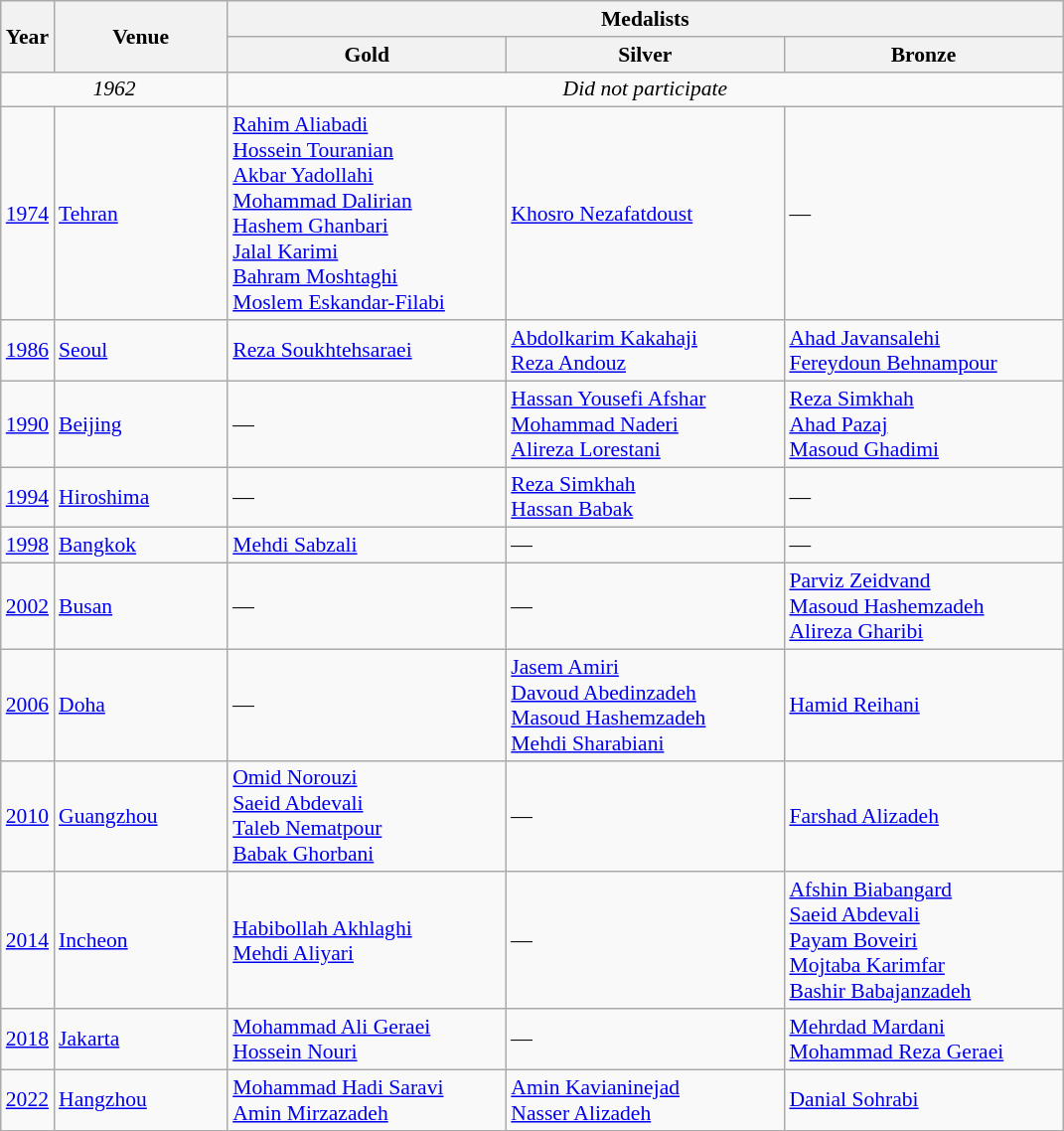<table class="wikitable" style="text-align:left; font-size:90%">
<tr>
<th rowspan=2>Year</th>
<th width=110 rowspan=2>Venue</th>
<th colspan=3>Medalists</th>
</tr>
<tr>
<th width=180 align="center">Gold</th>
<th width=180 align="center">Silver</th>
<th width=180 align="center">Bronze</th>
</tr>
<tr>
<td align="center" colspan=2><em>1962</em></td>
<td align="center" colspan=3><em>Did not participate</em></td>
</tr>
<tr>
<td><a href='#'>1974</a></td>
<td><a href='#'>Tehran</a></td>
<td><a href='#'>Rahim Aliabadi</a><br><a href='#'>Hossein Touranian</a><br><a href='#'>Akbar Yadollahi</a><br><a href='#'>Mohammad Dalirian</a><br><a href='#'>Hashem Ghanbari</a><br><a href='#'>Jalal Karimi</a><br><a href='#'>Bahram Moshtaghi</a><br><a href='#'>Moslem Eskandar-Filabi</a></td>
<td><a href='#'>Khosro Nezafatdoust</a></td>
<td>—</td>
</tr>
<tr>
<td><a href='#'>1986</a></td>
<td><a href='#'>Seoul</a></td>
<td><a href='#'>Reza Soukhtehsaraei</a></td>
<td><a href='#'>Abdolkarim Kakahaji</a><br><a href='#'>Reza Andouz</a></td>
<td><a href='#'>Ahad Javansalehi</a><br><a href='#'>Fereydoun Behnampour</a></td>
</tr>
<tr>
<td><a href='#'>1990</a></td>
<td><a href='#'>Beijing</a></td>
<td>—</td>
<td><a href='#'>Hassan Yousefi Afshar</a><br><a href='#'>Mohammad Naderi</a><br><a href='#'>Alireza Lorestani</a></td>
<td><a href='#'>Reza Simkhah</a><br><a href='#'>Ahad Pazaj</a><br><a href='#'>Masoud Ghadimi</a></td>
</tr>
<tr>
<td><a href='#'>1994</a></td>
<td><a href='#'>Hiroshima</a></td>
<td>—</td>
<td><a href='#'>Reza Simkhah</a><br><a href='#'>Hassan Babak</a></td>
<td>—</td>
</tr>
<tr>
<td><a href='#'>1998</a></td>
<td><a href='#'>Bangkok</a></td>
<td><a href='#'>Mehdi Sabzali</a></td>
<td>—</td>
<td>—</td>
</tr>
<tr>
<td><a href='#'>2002</a></td>
<td><a href='#'>Busan</a></td>
<td>—</td>
<td>—</td>
<td><a href='#'>Parviz Zeidvand</a><br><a href='#'>Masoud Hashemzadeh</a><br><a href='#'>Alireza Gharibi</a></td>
</tr>
<tr>
<td><a href='#'>2006</a></td>
<td><a href='#'>Doha</a></td>
<td>—</td>
<td><a href='#'>Jasem Amiri</a><br><a href='#'>Davoud Abedinzadeh</a><br><a href='#'>Masoud Hashemzadeh</a><br><a href='#'>Mehdi Sharabiani</a></td>
<td><a href='#'>Hamid Reihani</a></td>
</tr>
<tr>
<td><a href='#'>2010</a></td>
<td><a href='#'>Guangzhou</a></td>
<td><a href='#'>Omid Norouzi</a><br><a href='#'>Saeid Abdevali</a><br><a href='#'>Taleb Nematpour</a><br><a href='#'>Babak Ghorbani</a></td>
<td>—</td>
<td><a href='#'>Farshad Alizadeh</a></td>
</tr>
<tr>
<td><a href='#'>2014</a></td>
<td><a href='#'>Incheon</a></td>
<td><a href='#'>Habibollah Akhlaghi</a><br><a href='#'>Mehdi Aliyari</a></td>
<td>—</td>
<td><a href='#'>Afshin Biabangard</a><br><a href='#'>Saeid Abdevali</a><br><a href='#'>Payam Boveiri</a><br><a href='#'>Mojtaba Karimfar</a><br><a href='#'>Bashir Babajanzadeh</a></td>
</tr>
<tr>
<td><a href='#'>2018</a></td>
<td><a href='#'>Jakarta</a></td>
<td><a href='#'>Mohammad Ali Geraei</a><br><a href='#'>Hossein Nouri</a></td>
<td>—</td>
<td><a href='#'>Mehrdad Mardani</a><br><a href='#'>Mohammad Reza Geraei</a></td>
</tr>
<tr>
<td><a href='#'>2022</a></td>
<td><a href='#'>Hangzhou</a></td>
<td><a href='#'>Mohammad Hadi Saravi</a><br><a href='#'>Amin Mirzazadeh</a></td>
<td><a href='#'>Amin Kavianinejad</a><br><a href='#'>Nasser Alizadeh</a></td>
<td><a href='#'>Danial Sohrabi</a></td>
</tr>
</table>
